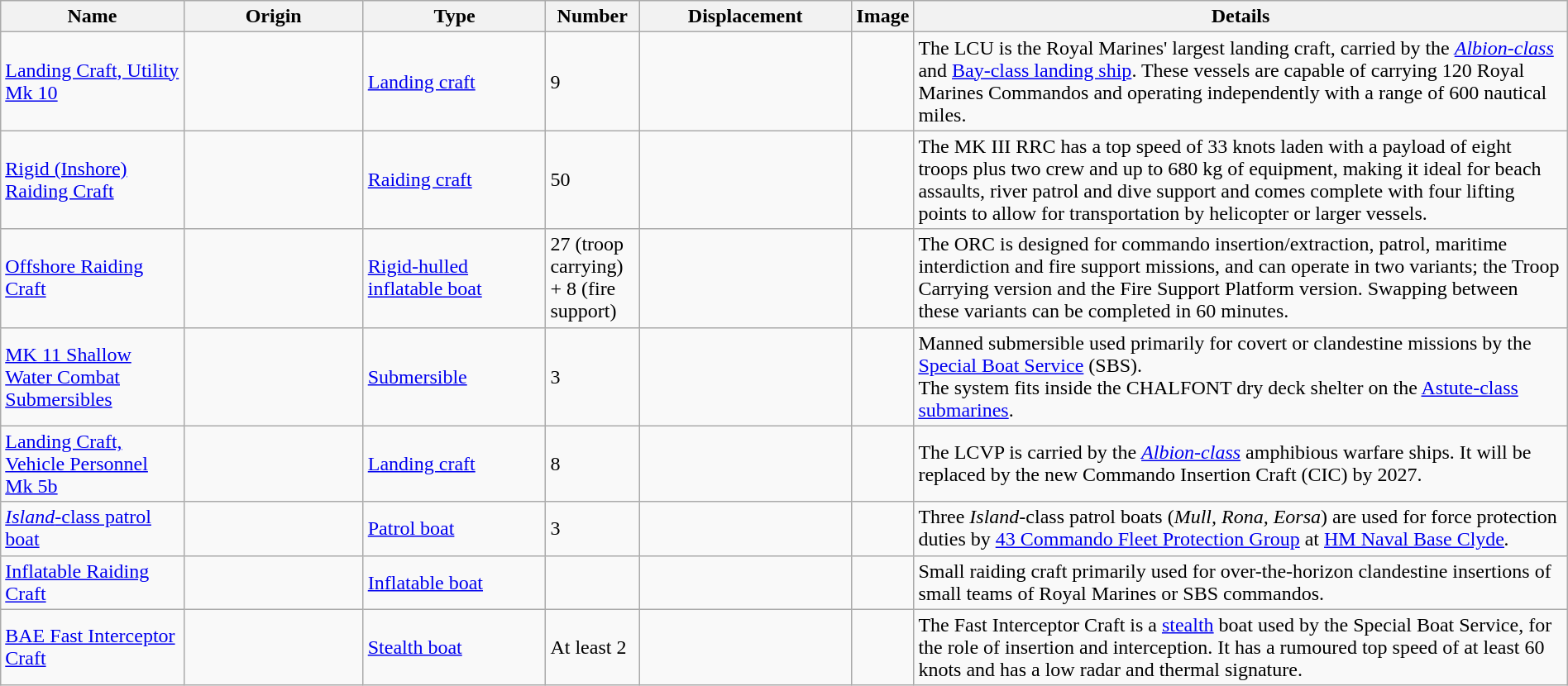<table class="wikitable" style="margin:auto;">
<tr>
<th style="text-align: center; width:12%;">Name</th>
<th style="text-align: center; width:12%;">Origin</th>
<th style="text-align: center; width:12%;">Type</th>
<th style="text-align: center; width:6%;">Number</th>
<th style="text-align: center; width:14%;">Displacement</th>
<th style="text-align: center; width:0%;">Image</th>
<th style="text-align: center; width:44%;">Details</th>
</tr>
<tr>
<td><a href='#'>Landing Craft, Utility Mk 10</a></td>
<td></td>
<td><a href='#'>Landing craft</a></td>
<td>9</td>
<td></td>
<td></td>
<td>The LCU is the Royal Marines' largest landing craft, carried by the <a href='#'><em>Albion-class</em></a> and <a href='#'>Bay-class landing ship</a>. These vessels are capable of carrying 120 Royal Marines Commandos and operating independently with a range of 600 nautical miles.</td>
</tr>
<tr>
<td><a href='#'>Rigid (Inshore) Raiding Craft</a></td>
<td></td>
<td><a href='#'>Raiding craft</a></td>
<td>50</td>
<td></td>
<td></td>
<td>The MK III RRC has a top speed of 33 knots laden with a payload of eight troops plus two crew and up to 680 kg of equipment, making it ideal for beach assaults, river patrol and dive support and comes complete with four lifting points to allow for transportation by helicopter or larger vessels.</td>
</tr>
<tr>
<td><a href='#'>Offshore Raiding Craft</a></td>
<td></td>
<td><a href='#'>Rigid-hulled inflatable boat</a></td>
<td>27 (troop carrying) + 8 (fire support)</td>
<td></td>
<td></td>
<td>The ORC is designed for commando insertion/extraction, patrol, maritime interdiction and fire support missions, and can operate in two variants; the Troop Carrying version and the Fire Support Platform version. Swapping between these variants can be completed in 60 minutes.</td>
</tr>
<tr>
<td><a href='#'>MK 11 Shallow Water Combat Submersibles</a></td>
<td></td>
<td><a href='#'>Submersible</a></td>
<td>3</td>
<td></td>
<td></td>
<td>Manned submersible used primarily for covert or clandestine missions by the <a href='#'>Special Boat Service</a> (SBS).<br>The system fits inside the CHALFONT dry deck shelter on the <a href='#'>Astute-class submarines</a>.</td>
</tr>
<tr>
<td><a href='#'>Landing Craft, Vehicle Personnel Mk 5b</a></td>
<td></td>
<td><a href='#'>Landing craft</a></td>
<td>8</td>
<td></td>
<td></td>
<td>The LCVP is carried by the <em><a href='#'>Albion-class</a></em> amphibious warfare ships. It will be replaced by the new Commando Insertion Craft (CIC) by 2027.</td>
</tr>
<tr>
<td><a href='#'><em>Island</em>-class patrol boat</a></td>
<td></td>
<td><a href='#'>Patrol boat</a></td>
<td>3</td>
<td></td>
<td></td>
<td>Three <em>Island</em>-class patrol boats (<em>Mull, Rona, Eorsa</em>) are used for force protection duties by <a href='#'>43 Commando Fleet Protection Group</a> at <a href='#'>HM Naval Base Clyde</a><em>.</em></td>
</tr>
<tr>
<td><a href='#'>Inflatable Raiding Craft</a></td>
<td></td>
<td><a href='#'>Inflatable boat</a></td>
<td></td>
<td></td>
<td></td>
<td>Small raiding craft primarily used for over-the-horizon clandestine insertions of small teams of Royal Marines or SBS commandos.</td>
</tr>
<tr>
<td><a href='#'>BAE Fast Interceptor Craft</a></td>
<td></td>
<td><a href='#'>Stealth boat</a></td>
<td>At least 2</td>
<td></td>
<td></td>
<td>The Fast Interceptor Craft is a <a href='#'>stealth</a> boat used by the Special Boat Service, for the role of insertion and interception. It has a rumoured top speed of at least 60 knots and has a low radar and thermal signature.</td>
</tr>
</table>
